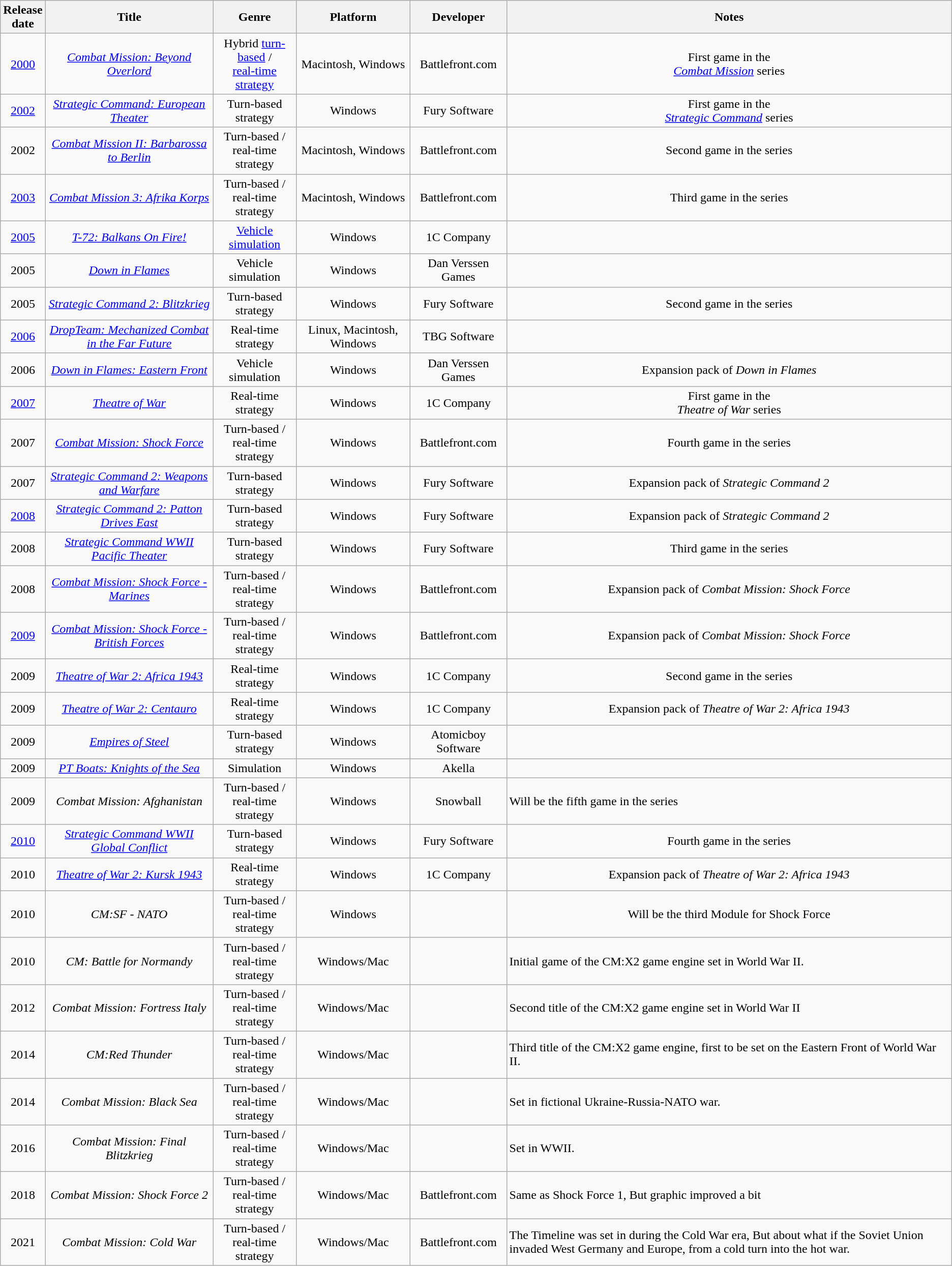<table class="wikitable">
<tr>
<th>Release<br> date</th>
<th>Title</th>
<th>Genre</th>
<th>Platform</th>
<th>Developer</th>
<th>Notes</th>
</tr>
<tr>
<td style="text-align:center"><a href='#'>2000</a></td>
<td style="text-align:center"><em><a href='#'>Combat Mission: Beyond Overlord</a></em></td>
<td style="text-align:center">Hybrid <a href='#'>turn-based</a> / <br> <a href='#'>real-time strategy</a></td>
<td style="text-align:center">Macintosh, Windows</td>
<td style="text-align:center">Battlefront.com</td>
<td style="text-align:center">First game in the <br> <em><a href='#'>Combat Mission</a></em> series</td>
</tr>
<tr>
<td style="text-align:center"><a href='#'>2002</a></td>
<td style="text-align:center"><em><a href='#'>Strategic Command: European Theater</a></em></td>
<td style="text-align:center">Turn-based strategy</td>
<td style="text-align:center">Windows</td>
<td style="text-align:center">Fury Software</td>
<td style="text-align:center">First game in the <br> <em><a href='#'>Strategic Command</a></em> series</td>
</tr>
<tr>
<td style="text-align:center">2002</td>
<td style="text-align:center"><em><a href='#'>Combat Mission II: Barbarossa to Berlin</a></em></td>
<td style="text-align:center">Turn-based / <br> real-time strategy</td>
<td style="text-align:center">Macintosh, Windows</td>
<td style="text-align:center">Battlefront.com</td>
<td style="text-align:center">Second game in the series</td>
</tr>
<tr>
<td style="text-align:center"><a href='#'>2003</a></td>
<td style="text-align:center"><em><a href='#'>Combat Mission 3: Afrika Korps</a></em></td>
<td style="text-align:center">Turn-based / <br> real-time strategy</td>
<td style="text-align:center">Macintosh, Windows</td>
<td style="text-align:center">Battlefront.com</td>
<td style="text-align:center">Third game in the series</td>
</tr>
<tr>
<td style="text-align:center"><a href='#'>2005</a></td>
<td style="text-align:center"><em><a href='#'>T-72: Balkans On Fire!</a></em></td>
<td style="text-align:center"><a href='#'>Vehicle simulation</a></td>
<td style="text-align:center">Windows</td>
<td style="text-align:center">1C Company</td>
<td></td>
</tr>
<tr>
<td style="text-align:center">2005</td>
<td style="text-align:center"><em><a href='#'>Down in Flames</a></em></td>
<td style="text-align:center">Vehicle simulation</td>
<td style="text-align:center">Windows</td>
<td style="text-align:center">Dan Verssen Games</td>
<td style="text-align:center"></td>
</tr>
<tr>
<td style="text-align:center">2005</td>
<td style="text-align:center"><em><a href='#'>Strategic Command 2: Blitzkrieg</a></em></td>
<td style="text-align:center">Turn-based strategy</td>
<td style="text-align:center">Windows</td>
<td style="text-align:center">Fury Software</td>
<td style="text-align:center">Second game in the series</td>
</tr>
<tr>
<td style="text-align:center"><a href='#'>2006</a></td>
<td style="text-align:center"><em><a href='#'>DropTeam: Mechanized Combat in the Far Future</a></em></td>
<td style="text-align:center">Real-time strategy</td>
<td style="text-align:center">Linux, Macintosh, Windows</td>
<td style="text-align:center">TBG Software</td>
<td style="text-align:center"></td>
</tr>
<tr>
<td style="text-align:center">2006</td>
<td style="text-align:center"><em><a href='#'>Down in Flames: Eastern Front</a></em></td>
<td style="text-align:center">Vehicle simulation</td>
<td style="text-align:center">Windows</td>
<td style="text-align:center">Dan Verssen Games</td>
<td style="text-align:center">Expansion pack of <em>Down in Flames</em></td>
</tr>
<tr>
<td style="text-align:center"><a href='#'>2007</a></td>
<td style="text-align:center"><em><a href='#'>Theatre of War</a></em></td>
<td style="text-align:center">Real-time strategy</td>
<td style="text-align:center">Windows</td>
<td style="text-align:center">1C Company</td>
<td style="text-align:center">First game in the <br> <em>Theatre of War</em> series</td>
</tr>
<tr>
<td style="text-align:center">2007</td>
<td style="text-align:center"><em><a href='#'>Combat Mission: Shock Force</a></em></td>
<td style="text-align:center">Turn-based / <br> real-time strategy</td>
<td style="text-align:center">Windows</td>
<td style="text-align:center">Battlefront.com</td>
<td style="text-align:center">Fourth game in the series</td>
</tr>
<tr>
<td style="text-align:center">2007</td>
<td style="text-align:center"><em><a href='#'>Strategic Command 2: Weapons and Warfare</a></em></td>
<td style="text-align:center">Turn-based strategy</td>
<td style="text-align:center">Windows</td>
<td style="text-align:center">Fury Software</td>
<td style="text-align:center">Expansion pack of <em>Strategic Command 2</em></td>
</tr>
<tr>
<td style="text-align:center"><a href='#'>2008</a></td>
<td style="text-align:center"><em><a href='#'>Strategic Command 2: Patton Drives East</a></em></td>
<td style="text-align:center">Turn-based strategy</td>
<td style="text-align:center">Windows</td>
<td style="text-align:center">Fury Software</td>
<td style="text-align:center">Expansion pack of <em>Strategic Command 2</em></td>
</tr>
<tr>
<td style="text-align:center">2008</td>
<td style="text-align:center"><em><a href='#'>Strategic Command WWII Pacific Theater</a></em></td>
<td style="text-align:center">Turn-based strategy</td>
<td style="text-align:center">Windows</td>
<td style="text-align:center">Fury Software</td>
<td style="text-align:center">Third game in the series</td>
</tr>
<tr>
<td style="text-align:center">2008</td>
<td style="text-align:center"><em><a href='#'>Combat Mission: Shock Force - Marines</a></em></td>
<td style="text-align:center">Turn-based / <br> real-time strategy</td>
<td style="text-align:center">Windows</td>
<td style="text-align:center">Battlefront.com</td>
<td style="text-align:center">Expansion pack of <em>Combat Mission: Shock Force</em></td>
</tr>
<tr>
<td style="text-align:center"><a href='#'>2009</a></td>
<td style="text-align:center"><em><a href='#'>Combat Mission: Shock Force - British Forces</a></em></td>
<td style="text-align:center">Turn-based / <br> real-time strategy</td>
<td style="text-align:center">Windows</td>
<td style="text-align:center">Battlefront.com</td>
<td style="text-align:center">Expansion pack of <em>Combat Mission: Shock Force</em></td>
</tr>
<tr>
<td style="text-align:center">2009</td>
<td style="text-align:center"><em><a href='#'>Theatre of War 2: Africa 1943</a></em></td>
<td style="text-align:center">Real-time strategy</td>
<td style="text-align:center">Windows</td>
<td style="text-align:center">1C Company</td>
<td style="text-align:center">Second game in the series</td>
</tr>
<tr>
<td style="text-align:center">2009</td>
<td style="text-align:center"><em><a href='#'>Theatre of War 2: Centauro</a></em></td>
<td style="text-align:center">Real-time strategy</td>
<td style="text-align:center">Windows</td>
<td style="text-align:center">1C Company</td>
<td style="text-align:center">Expansion pack of <em>Theatre of War 2: Africa 1943</em></td>
</tr>
<tr>
<td style="text-align:center">2009</td>
<td style="text-align:center"><em><a href='#'>Empires of Steel</a></em></td>
<td style="text-align:center">Turn-based strategy</td>
<td style="text-align:center">Windows</td>
<td style="text-align:center">Atomicboy Software</td>
<td style="text-align:center"></td>
</tr>
<tr>
<td style="text-align:center">2009</td>
<td style="text-align:center"><em><a href='#'>PT Boats: Knights of the Sea</a></em></td>
<td style="text-align:center">Simulation</td>
<td style="text-align:center">Windows</td>
<td style="text-align:center">Akella</td>
<td style="text-align:center"></td>
</tr>
<tr>
<td style="text-align:center">2009</td>
<td style="text-align:center"><em>Combat Mission: Afghanistan</em></td>
<td style="text-align:center">Turn-based / <br> real-time strategy</td>
<td style="text-align:center">Windows</td>
<td style="text-align:center">Snowball</td>
<td>Will be the fifth game in the series </td>
</tr>
<tr>
<td style="text-align:center"><a href='#'>2010</a></td>
<td style="text-align:center"><em><a href='#'>Strategic Command WWII Global Conflict</a></em></td>
<td style="text-align:center">Turn-based strategy</td>
<td style="text-align:center">Windows</td>
<td style="text-align:center">Fury Software</td>
<td style="text-align:center">Fourth game in the series</td>
</tr>
<tr>
<td style="text-align:center">2010</td>
<td style="text-align:center"><em><a href='#'>Theatre of War 2: Kursk 1943</a></em></td>
<td style="text-align:center">Real-time strategy</td>
<td style="text-align:center">Windows</td>
<td style="text-align:center">1C Company</td>
<td style="text-align:center">Expansion pack of <em>Theatre of War 2: Africa 1943</em></td>
</tr>
<tr>
<td style="text-align:center">2010</td>
<td style="text-align:center"><em>CM:SF - NATO</em></td>
<td style="text-align:center">Turn-based / <br> real-time strategy</td>
<td style="text-align:center">Windows</td>
<td style="text-align:center"></td>
<td style="text-align:center">Will be the third Module for Shock Force</td>
</tr>
<tr>
<td style="text-align:center">2010</td>
<td style="text-align:center"><em>CM: Battle for Normandy</em></td>
<td style="text-align:center">Turn-based / <br> real-time strategy</td>
<td style="text-align:center">Windows/Mac</td>
<td style="text-align:center"></td>
<td>Initial game of the CM:X2 game engine set in World War II.</td>
</tr>
<tr>
<td style="text-align:center">2012</td>
<td style="text-align:center"><em>Combat Mission: Fortress Italy</em></td>
<td style="text-align:center">Turn-based / <br> real-time strategy</td>
<td style="text-align:center">Windows/Mac</td>
<td style="text-align:center"></td>
<td>Second title of the CM:X2 game engine set in World War II</td>
</tr>
<tr>
<td style="text-align:center">2014</td>
<td style="text-align:center"><em>CM:Red Thunder</em></td>
<td style="text-align:center">Turn-based / <br> real-time strategy</td>
<td style="text-align:center">Windows/Mac</td>
<td style="text-align:center"></td>
<td>Third title of the CM:X2 game engine, first to be set on the Eastern Front of World War II.</td>
</tr>
<tr>
<td style="text-align:center">2014</td>
<td style="text-align:center"><em>Combat Mission: Black Sea</em></td>
<td style="text-align:center">Turn-based / <br> real-time strategy</td>
<td style="text-align:center">Windows/Mac</td>
<td style="text-align:center"></td>
<td>Set in fictional Ukraine-Russia-NATO war.</td>
</tr>
<tr>
<td style="text-align:center">2016</td>
<td style="text-align:center"><em>Combat Mission: Final Blitzkrieg</em></td>
<td style="text-align:center">Turn-based / <br> real-time strategy</td>
<td style="text-align:center">Windows/Mac</td>
<td style="text-align:center"></td>
<td>Set in WWII.</td>
</tr>
<tr>
<td style="text-align:center">2018</td>
<td style="text-align:center"><em>Combat Mission: Shock Force 2</em></td>
<td style="text-align:center">Turn-based / <br> real-time strategy</td>
<td style="text-align:center">Windows/Mac</td>
<td style="text-align:center">Battlefront.com</td>
<td>Same as Shock Force 1, But graphic improved a bit</td>
</tr>
<tr>
<td style="text-align:center">2021</td>
<td style="text-align:center"><em>Combat Mission: Cold War</em></td>
<td style="text-align:center">Turn-based / <br> real-time strategy</td>
<td style="text-align:center">Windows/Mac</td>
<td style="text-align:center">Battlefront.com</td>
<td>The Timeline was set in during the Cold War era, But about what if the Soviet Union invaded West Germany and Europe, from a cold turn into the hot war.</td>
</tr>
</table>
